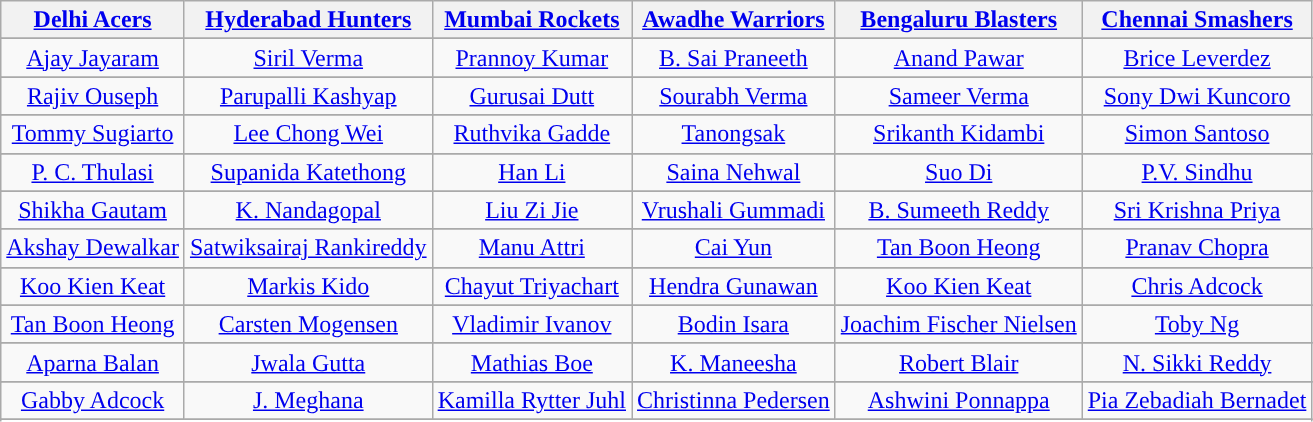<table class="wikitable" style="text-align:center;">
<tr>
<th><a href='#'>Delhi Acers</a></th>
<th><a href='#'>Hyderabad Hunters</a></th>
<th><a href='#'>Mumbai Rockets</a></th>
<th><a href='#'>Awadhe Warriors</a></th>
<th><a href='#'>Bengaluru Blasters</a></th>
<th><a href='#'>Chennai Smashers</a></th>
</tr>
<tr>
</tr>
<tr>
<td> <a href='#'>Ajay Jayaram</a></td>
<td> <a href='#'>Siril Verma</a></td>
<td> <a href='#'>Prannoy Kumar</a></td>
<td> <a href='#'>B. Sai Praneeth</a></td>
<td> <a href='#'>Anand Pawar</a></td>
<td> <a href='#'>Brice Leverdez</a></td>
</tr>
<tr>
</tr>
<tr>
<td> <a href='#'>Rajiv Ouseph</a></td>
<td> <a href='#'>Parupalli Kashyap</a></td>
<td> <a href='#'>Gurusai Dutt</a></td>
<td> <a href='#'>Sourabh Verma</a></td>
<td> <a href='#'>Sameer Verma</a></td>
<td> <a href='#'>Sony Dwi Kuncoro</a></td>
</tr>
<tr>
</tr>
<tr>
<td> <a href='#'>Tommy Sugiarto</a></td>
<td> <a href='#'>Lee Chong Wei</a></td>
<td> <a href='#'>Ruthvika Gadde</a></td>
<td> <a href='#'>Tanongsak</a></td>
<td> <a href='#'>Srikanth Kidambi</a></td>
<td> <a href='#'>Simon Santoso</a></td>
</tr>
<tr>
</tr>
<tr>
<td> <a href='#'>P. C. Thulasi</a></td>
<td> <a href='#'>Supanida Katethong</a></td>
<td> <a href='#'>Han Li</a></td>
<td> <a href='#'>Saina Nehwal</a></td>
<td> <a href='#'>Suo Di</a></td>
<td> <a href='#'>P.V. Sindhu</a></td>
</tr>
<tr>
</tr>
<tr>
<td> <a href='#'>Shikha Gautam</a></td>
<td> <a href='#'>K. Nandagopal</a></td>
<td> <a href='#'>Liu Zi Jie</a></td>
<td> <a href='#'>Vrushali Gummadi</a></td>
<td> <a href='#'>B. Sumeeth Reddy</a></td>
<td> <a href='#'>Sri Krishna Priya</a></td>
</tr>
<tr>
</tr>
<tr>
<td> <a href='#'>Akshay Dewalkar</a></td>
<td> <a href='#'>Satwiksairaj Rankireddy</a></td>
<td> <a href='#'>Manu Attri</a></td>
<td> <a href='#'>Cai Yun</a></td>
<td> <a href='#'>Tan Boon Heong</a></td>
<td> <a href='#'>Pranav Chopra</a></td>
</tr>
<tr>
</tr>
<tr>
<td> <a href='#'>Koo Kien Keat</a></td>
<td> <a href='#'>Markis Kido</a></td>
<td> <a href='#'>Chayut Triyachart</a></td>
<td> <a href='#'>Hendra Gunawan</a></td>
<td> <a href='#'>Koo Kien Keat</a></td>
<td> <a href='#'>Chris Adcock</a></td>
</tr>
<tr>
</tr>
<tr>
<td> <a href='#'>Tan Boon Heong</a></td>
<td> <a href='#'>Carsten Mogensen</a></td>
<td> <a href='#'>Vladimir Ivanov</a></td>
<td> <a href='#'>Bodin Isara</a></td>
<td> <a href='#'>Joachim Fischer Nielsen</a></td>
<td> <a href='#'>Toby Ng</a></td>
</tr>
<tr>
</tr>
<tr>
<td> <a href='#'>Aparna Balan</a></td>
<td> <a href='#'>Jwala Gutta</a></td>
<td> <a href='#'>Mathias Boe</a></td>
<td> <a href='#'>K. Maneesha</a></td>
<td> <a href='#'>Robert Blair</a></td>
<td> <a href='#'>N. Sikki Reddy</a></td>
</tr>
<tr>
</tr>
<tr>
<td> <a href='#'>Gabby Adcock</a></td>
<td> <a href='#'>J. Meghana</a></td>
<td> <a href='#'>Kamilla Rytter Juhl</a></td>
<td> <a href='#'>Christinna Pedersen</a></td>
<td> <a href='#'>Ashwini Ponnappa</a></td>
<td> <a href='#'>Pia Zebadiah Bernadet</a></td>
</tr>
<tr>
</tr>
<tr>
</tr>
</table>
